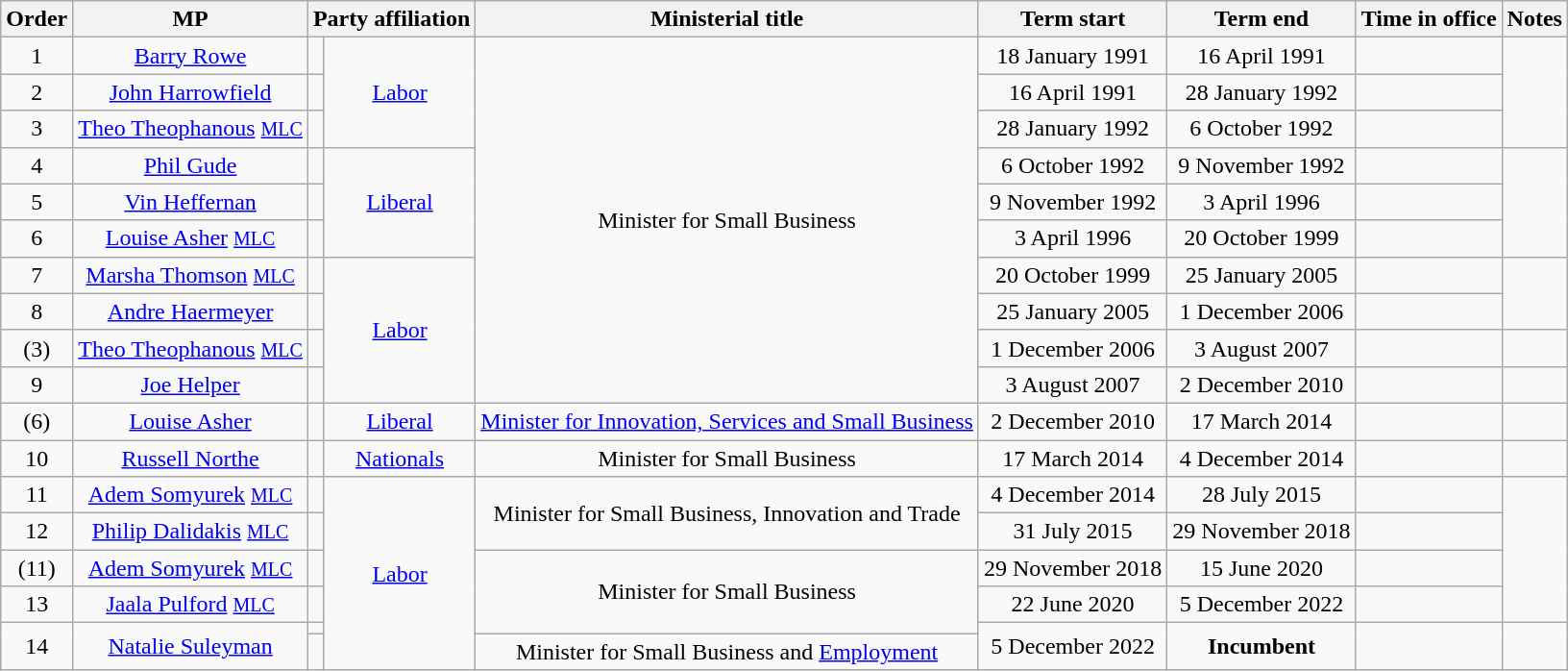<table class="wikitable" style="text-align:center">
<tr>
<th>Order</th>
<th>MP</th>
<th colspan="2">Party affiliation</th>
<th>Ministerial title</th>
<th>Term start</th>
<th>Term end</th>
<th>Time in office</th>
<th>Notes</th>
</tr>
<tr>
<td>1</td>
<td><a href='#'>Barry Rowe</a> </td>
<td></td>
<td rowspan="3"><a href='#'>Labor</a></td>
<td rowspan="10">Minister for Small Business</td>
<td>18 January 1991</td>
<td>16 April 1991</td>
<td></td>
<td rowspan="3"></td>
</tr>
<tr>
<td>2</td>
<td><a href='#'>John Harrowfield</a> </td>
<td></td>
<td>16 April 1991</td>
<td>28 January 1992</td>
<td></td>
</tr>
<tr>
<td>3</td>
<td><a href='#'>Theo Theophanous</a> <a href='#'><small>MLC</small></a></td>
<td></td>
<td>28 January 1992</td>
<td>6 October 1992</td>
<td></td>
</tr>
<tr>
<td>4</td>
<td><a href='#'>Phil Gude</a> </td>
<td></td>
<td rowspan="3"><a href='#'>Liberal</a></td>
<td>6 October 1992</td>
<td>9 November 1992</td>
<td></td>
<td rowspan="3"></td>
</tr>
<tr>
<td>5</td>
<td><a href='#'>Vin Heffernan</a> </td>
<td></td>
<td>9 November 1992</td>
<td>3 April 1996</td>
<td></td>
</tr>
<tr>
<td>6</td>
<td><a href='#'>Louise Asher</a> <a href='#'><small>MLC</small></a></td>
<td></td>
<td>3 April 1996</td>
<td>20 October 1999</td>
<td></td>
</tr>
<tr>
<td>7</td>
<td><a href='#'>Marsha Thomson</a> <a href='#'><small>MLC</small></a></td>
<td></td>
<td rowspan="4"><a href='#'>Labor</a></td>
<td>20 October 1999</td>
<td>25 January 2005</td>
<td></td>
<td rowspan="2"></td>
</tr>
<tr>
<td>8</td>
<td><a href='#'>Andre Haermeyer</a> </td>
<td></td>
<td>25 January 2005</td>
<td>1 December 2006</td>
<td></td>
</tr>
<tr>
<td>(3)</td>
<td><a href='#'>Theo Theophanous</a> <a href='#'><small>MLC</small></a></td>
<td></td>
<td>1 December 2006</td>
<td>3 August 2007</td>
<td></td>
<td></td>
</tr>
<tr>
<td>9</td>
<td><a href='#'>Joe Helper</a> </td>
<td></td>
<td>3 August 2007</td>
<td>2 December 2010</td>
<td></td>
<td></td>
</tr>
<tr>
<td>(6)</td>
<td><a href='#'>Louise Asher</a> </td>
<td></td>
<td><a href='#'>Liberal</a></td>
<td><a href='#'>Minister for Innovation, Services and Small Business</a></td>
<td>2 December 2010</td>
<td>17 March 2014</td>
<td></td>
<td></td>
</tr>
<tr>
<td>10</td>
<td><a href='#'>Russell Northe</a> </td>
<td></td>
<td><a href='#'>Nationals</a></td>
<td>Minister for Small Business</td>
<td>17 March 2014</td>
<td>4 December 2014</td>
<td></td>
<td></td>
</tr>
<tr>
<td>11</td>
<td><a href='#'>Adem Somyurek</a> <a href='#'><small>MLC</small></a></td>
<td></td>
<td rowspan="6"><a href='#'>Labor</a></td>
<td rowspan="2">Minister for Small Business, Innovation and Trade</td>
<td>4 December 2014</td>
<td>28 July 2015</td>
<td></td>
<td rowspan="4"></td>
</tr>
<tr>
<td>12</td>
<td><a href='#'>Philip Dalidakis</a> <a href='#'><small>MLC</small></a></td>
<td></td>
<td>31 July 2015</td>
<td>29 November 2018</td>
<td></td>
</tr>
<tr>
<td>(11)</td>
<td><a href='#'>Adem Somyurek</a> <a href='#'><small>MLC</small></a></td>
<td></td>
<td rowspan="3">Minister for Small Business</td>
<td>29 November 2018</td>
<td>15 June 2020</td>
<td></td>
</tr>
<tr>
<td>13</td>
<td><a href='#'>Jaala Pulford</a> <a href='#'><small>MLC</small></a></td>
<td></td>
<td>22 June 2020</td>
<td>5 December 2022</td>
<td></td>
</tr>
<tr>
<td rowspan=2>14</td>
<td rowspan=2><a href='#'>Natalie Suleyman</a> </td>
<td></td>
<td rowspan=2>5 December 2022</td>
<td rowspan=2><strong>Incumbent</strong></td>
<td rowspan=2></td>
<td rowspan=2></td>
</tr>
<tr>
<td></td>
<td>Minister for Small Business and <a href='#'>Employment</a></td>
</tr>
</table>
